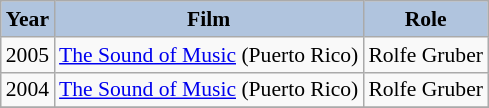<table class="wikitable" style="font-size:90%;">
<tr>
<th style="background:#B0C4DE;">Year</th>
<th style="background:#B0C4DE;">Film</th>
<th style="background:#B0C4DE;">Role</th>
</tr>
<tr>
<td>2005</td>
<td><a href='#'>The Sound of Music</a> (Puerto Rico)</td>
<td>Rolfe Gruber</td>
</tr>
<tr>
<td>2004</td>
<td><a href='#'>The Sound of Music</a> (Puerto Rico)</td>
<td>Rolfe Gruber</td>
</tr>
<tr>
</tr>
</table>
